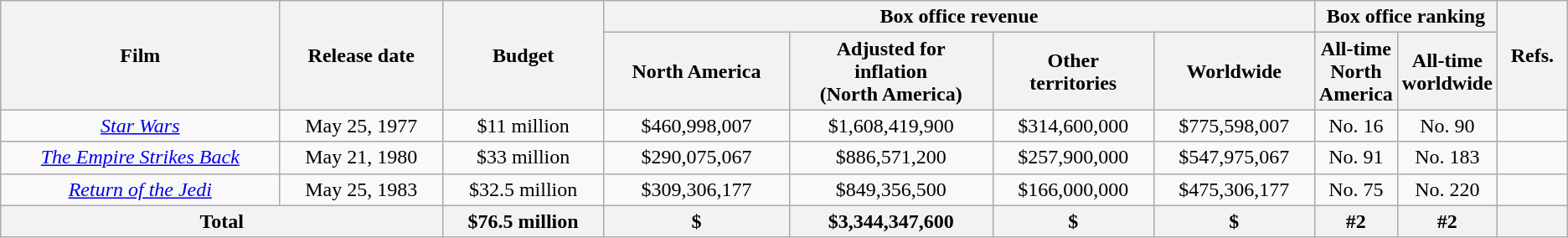<table class="wikitable sortable" style="text-align:center;">
<tr>
<th rowspan="2">Film</th>
<th rowspan="2">Release date</th>
<th rowspan="2">Budget</th>
<th colspan="4">Box office revenue</th>
<th colspan="2">Box office ranking</th>
<th rowspan="2">Refs.</th>
</tr>
<tr>
<th>North America</th>
<th>Adjusted for<br>inflation<br>(North America)</th>
<th>Other<br>territories</th>
<th>Worldwide</th>
<th style="width:5%;">All-time<br>North America</th>
<th style="width:5%;">All-time<br>worldwide</th>
</tr>
<tr>
<td><em><a href='#'>Star Wars</a></em></td>
<td>May 25, 1977</td>
<td>$11 million</td>
<td>$460,998,007</td>
<td>$1,608,419,900</td>
<td>$314,600,000</td>
<td>$775,598,007</td>
<td>No. 16</td>
<td>No. 90</td>
<td></td>
</tr>
<tr>
<td><em><a href='#'>The Empire Strikes Back</a></em></td>
<td>May 21, 1980</td>
<td>$33 million</td>
<td>$290,075,067</td>
<td>$886,571,200</td>
<td>$257,900,000</td>
<td>$547,975,067</td>
<td>No. 91</td>
<td>No. 183</td>
<td></td>
</tr>
<tr>
<td><em><a href='#'>Return of the Jedi</a></em></td>
<td>May 25, 1983</td>
<td>$32.5 million</td>
<td>$309,306,177</td>
<td>$849,356,500</td>
<td>$166,000,000</td>
<td>$475,306,177</td>
<td>No. 75</td>
<td>No. 220</td>
<td></td>
</tr>
<tr>
<th colspan="2">Total</th>
<th>$76.5 million</th>
<th>$</th>
<th>$3,344,347,600</th>
<th>$</th>
<th>$</th>
<th>#2</th>
<th>#2</th>
<th></th>
</tr>
</table>
